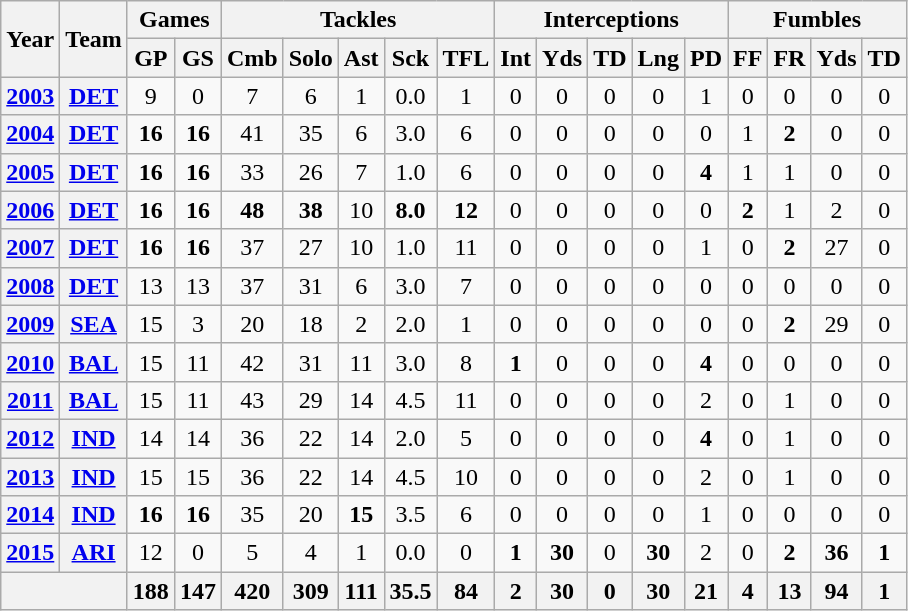<table class="wikitable" style="text-align:center">
<tr>
<th rowspan="2">Year</th>
<th rowspan="2">Team</th>
<th colspan="2">Games</th>
<th colspan="5">Tackles</th>
<th colspan="5">Interceptions</th>
<th colspan="4">Fumbles</th>
</tr>
<tr>
<th>GP</th>
<th>GS</th>
<th>Cmb</th>
<th>Solo</th>
<th>Ast</th>
<th>Sck</th>
<th>TFL</th>
<th>Int</th>
<th>Yds</th>
<th>TD</th>
<th>Lng</th>
<th>PD</th>
<th>FF</th>
<th>FR</th>
<th>Yds</th>
<th>TD</th>
</tr>
<tr>
<th><a href='#'>2003</a></th>
<th><a href='#'>DET</a></th>
<td>9</td>
<td>0</td>
<td>7</td>
<td>6</td>
<td>1</td>
<td>0.0</td>
<td>1</td>
<td>0</td>
<td>0</td>
<td>0</td>
<td>0</td>
<td>1</td>
<td>0</td>
<td>0</td>
<td>0</td>
<td>0</td>
</tr>
<tr>
<th><a href='#'>2004</a></th>
<th><a href='#'>DET</a></th>
<td><strong>16</strong></td>
<td><strong>16</strong></td>
<td>41</td>
<td>35</td>
<td>6</td>
<td>3.0</td>
<td>6</td>
<td>0</td>
<td>0</td>
<td>0</td>
<td>0</td>
<td>0</td>
<td>1</td>
<td><strong>2</strong></td>
<td>0</td>
<td>0</td>
</tr>
<tr>
<th><a href='#'>2005</a></th>
<th><a href='#'>DET</a></th>
<td><strong>16</strong></td>
<td><strong>16</strong></td>
<td>33</td>
<td>26</td>
<td>7</td>
<td>1.0</td>
<td>6</td>
<td>0</td>
<td>0</td>
<td>0</td>
<td>0</td>
<td><strong>4</strong></td>
<td>1</td>
<td>1</td>
<td>0</td>
<td>0</td>
</tr>
<tr>
<th><a href='#'>2006</a></th>
<th><a href='#'>DET</a></th>
<td><strong>16</strong></td>
<td><strong>16</strong></td>
<td><strong>48</strong></td>
<td><strong>38</strong></td>
<td>10</td>
<td><strong>8.0</strong></td>
<td><strong>12</strong></td>
<td>0</td>
<td>0</td>
<td>0</td>
<td>0</td>
<td>0</td>
<td><strong>2</strong></td>
<td>1</td>
<td>2</td>
<td>0</td>
</tr>
<tr>
<th><a href='#'>2007</a></th>
<th><a href='#'>DET</a></th>
<td><strong>16</strong></td>
<td><strong>16</strong></td>
<td>37</td>
<td>27</td>
<td>10</td>
<td>1.0</td>
<td>11</td>
<td>0</td>
<td>0</td>
<td>0</td>
<td>0</td>
<td>1</td>
<td>0</td>
<td><strong>2</strong></td>
<td>27</td>
<td>0</td>
</tr>
<tr>
<th><a href='#'>2008</a></th>
<th><a href='#'>DET</a></th>
<td>13</td>
<td>13</td>
<td>37</td>
<td>31</td>
<td>6</td>
<td>3.0</td>
<td>7</td>
<td>0</td>
<td>0</td>
<td>0</td>
<td>0</td>
<td>0</td>
<td>0</td>
<td>0</td>
<td>0</td>
<td>0</td>
</tr>
<tr>
<th><a href='#'>2009</a></th>
<th><a href='#'>SEA</a></th>
<td>15</td>
<td>3</td>
<td>20</td>
<td>18</td>
<td>2</td>
<td>2.0</td>
<td>1</td>
<td>0</td>
<td>0</td>
<td>0</td>
<td>0</td>
<td>0</td>
<td>0</td>
<td><strong>2</strong></td>
<td>29</td>
<td>0</td>
</tr>
<tr>
<th><a href='#'>2010</a></th>
<th><a href='#'>BAL</a></th>
<td>15</td>
<td>11</td>
<td>42</td>
<td>31</td>
<td>11</td>
<td>3.0</td>
<td>8</td>
<td><strong>1</strong></td>
<td>0</td>
<td>0</td>
<td>0</td>
<td><strong>4</strong></td>
<td>0</td>
<td>0</td>
<td>0</td>
<td>0</td>
</tr>
<tr>
<th><a href='#'>2011</a></th>
<th><a href='#'>BAL</a></th>
<td>15</td>
<td>11</td>
<td>43</td>
<td>29</td>
<td>14</td>
<td>4.5</td>
<td>11</td>
<td>0</td>
<td>0</td>
<td>0</td>
<td>0</td>
<td>2</td>
<td>0</td>
<td>1</td>
<td>0</td>
<td>0</td>
</tr>
<tr>
<th><a href='#'>2012</a></th>
<th><a href='#'>IND</a></th>
<td>14</td>
<td>14</td>
<td>36</td>
<td>22</td>
<td>14</td>
<td>2.0</td>
<td>5</td>
<td>0</td>
<td>0</td>
<td>0</td>
<td>0</td>
<td><strong>4</strong></td>
<td>0</td>
<td>1</td>
<td>0</td>
<td>0</td>
</tr>
<tr>
<th><a href='#'>2013</a></th>
<th><a href='#'>IND</a></th>
<td>15</td>
<td>15</td>
<td>36</td>
<td>22</td>
<td>14</td>
<td>4.5</td>
<td>10</td>
<td>0</td>
<td>0</td>
<td>0</td>
<td>0</td>
<td>2</td>
<td>0</td>
<td>1</td>
<td>0</td>
<td>0</td>
</tr>
<tr>
<th><a href='#'>2014</a></th>
<th><a href='#'>IND</a></th>
<td><strong>16</strong></td>
<td><strong>16</strong></td>
<td>35</td>
<td>20</td>
<td><strong>15</strong></td>
<td>3.5</td>
<td>6</td>
<td>0</td>
<td>0</td>
<td>0</td>
<td>0</td>
<td>1</td>
<td>0</td>
<td>0</td>
<td>0</td>
<td>0</td>
</tr>
<tr>
<th><a href='#'>2015</a></th>
<th><a href='#'>ARI</a></th>
<td>12</td>
<td>0</td>
<td>5</td>
<td>4</td>
<td>1</td>
<td>0.0</td>
<td>0</td>
<td><strong>1</strong></td>
<td><strong>30</strong></td>
<td>0</td>
<td><strong>30</strong></td>
<td>2</td>
<td>0</td>
<td><strong>2</strong></td>
<td><strong>36</strong></td>
<td><strong>1</strong></td>
</tr>
<tr>
<th colspan="2"></th>
<th>188</th>
<th>147</th>
<th>420</th>
<th>309</th>
<th>111</th>
<th>35.5</th>
<th>84</th>
<th>2</th>
<th>30</th>
<th>0</th>
<th>30</th>
<th>21</th>
<th>4</th>
<th>13</th>
<th>94</th>
<th>1</th>
</tr>
</table>
